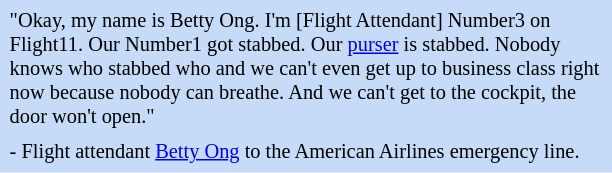<table class="toccolours" style="float: right; margin-left: 1.5em; margin-right: 1em; font-size: 85%; background:#c6dbf7; color:black; width:30em; max-width: 40%;" cellspacing="5">
<tr>
<td style="text-align: left;">"Okay, my name is Betty Ong. I'm [Flight Attendant] Number3 on Flight11. Our Number1 got stabbed. Our <a href='#'>purser</a> is stabbed. Nobody knows who stabbed who and we can't even get up to business class right now because nobody can breathe. And we can't get to the cockpit, the door won't open."</td>
</tr>
<tr>
<td style="text-align: left;">- Flight attendant <a href='#'>Betty Ong</a> to the American Airlines emergency line.</td>
</tr>
</table>
